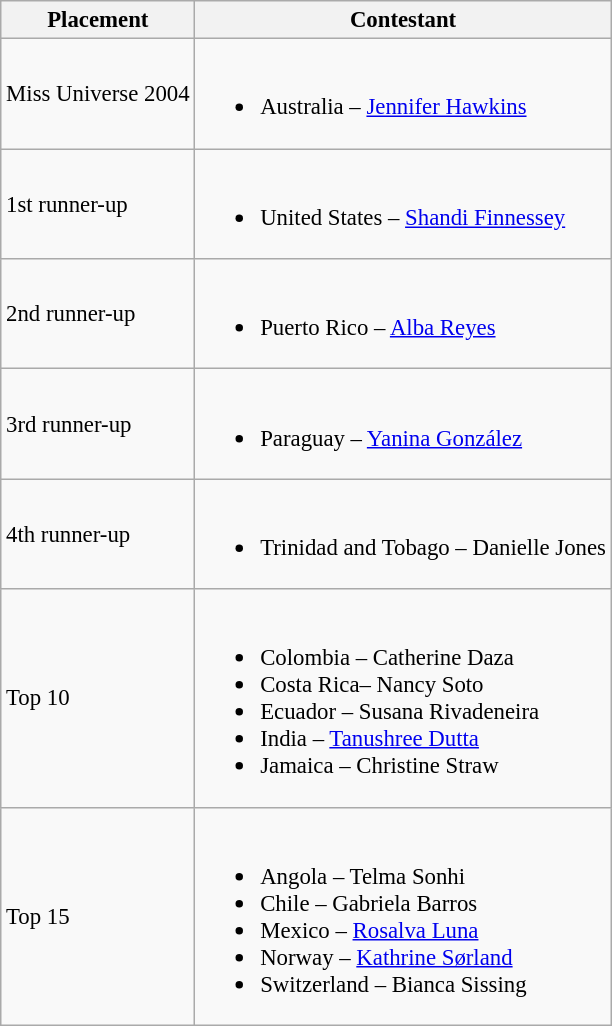<table class="wikitable sortable" style="font-size:95%;">
<tr>
<th>Placement</th>
<th>Contestant</th>
</tr>
<tr>
<td>Miss Universe 2004</td>
<td><br><ul><li> Australia – <a href='#'>Jennifer Hawkins</a></li></ul></td>
</tr>
<tr>
<td>1st runner-up</td>
<td><br><ul><li> United States – <a href='#'>Shandi Finnessey</a></li></ul></td>
</tr>
<tr>
<td>2nd runner-up</td>
<td><br><ul><li> Puerto Rico – <a href='#'>Alba Reyes</a></li></ul></td>
</tr>
<tr>
<td>3rd runner-up</td>
<td><br><ul><li> Paraguay – <a href='#'>Yanina González</a></li></ul></td>
</tr>
<tr>
<td>4th runner-up</td>
<td><br><ul><li> Trinidad and Tobago – Danielle Jones</li></ul></td>
</tr>
<tr>
<td>Top 10</td>
<td><br><ul><li> Colombia – Catherine Daza</li><li> Costa Rica– Nancy Soto</li><li> Ecuador – Susana Rivadeneira</li><li> India – <a href='#'>Tanushree Dutta</a></li><li> Jamaica – Christine Straw</li></ul></td>
</tr>
<tr>
<td>Top 15</td>
<td><br><ul><li> Angola – Telma Sonhi</li><li> Chile – Gabriela Barros</li><li> Mexico – <a href='#'>Rosalva Luna</a></li><li> Norway – <a href='#'>Kathrine Sørland</a></li><li> Switzerland – Bianca Sissing</li></ul></td>
</tr>
</table>
